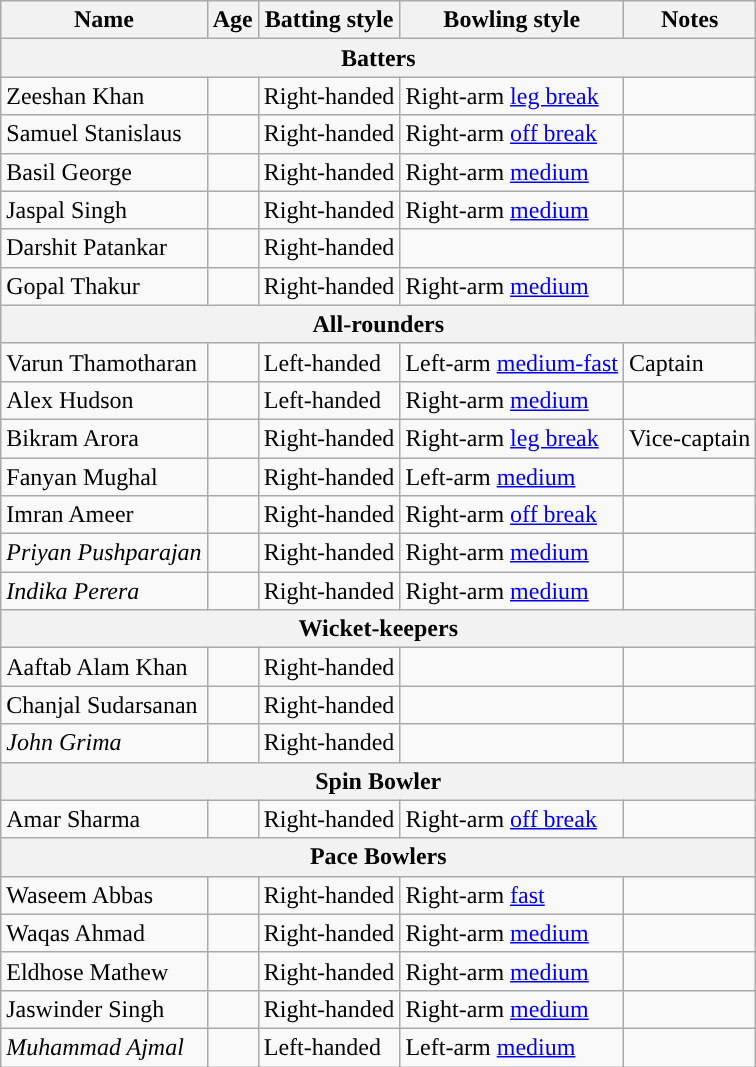<table class="wikitable">
<tr>
<th style="text-align:center;">Name</th>
<th style="text-align:center;">Age</th>
<th style="text-align:center;">Batting style</th>
<th style="text-align:center;">Bowling style</th>
<th style="text-align:center;">Notes</th>
</tr>
<tr>
<th colspan="5">Batters</th>
</tr>
<tr>
<td>Zeeshan Khan</td>
<td></td>
<td>Right-handed</td>
<td>Right-arm <a href='#'>leg break</a></td>
<td></td>
</tr>
<tr>
<td>Samuel Stanislaus</td>
<td></td>
<td>Right-handed</td>
<td>Right-arm <a href='#'>off break</a></td>
<td></td>
</tr>
<tr>
<td>Basil George</td>
<td></td>
<td>Right-handed</td>
<td>Right-arm <a href='#'>medium</a></td>
<td></td>
</tr>
<tr>
<td>Jaspal Singh</td>
<td></td>
<td>Right-handed</td>
<td>Right-arm <a href='#'>medium</a></td>
<td></td>
</tr>
<tr>
<td>Darshit Patankar</td>
<td></td>
<td>Right-handed</td>
<td></td>
<td></td>
</tr>
<tr>
<td>Gopal Thakur</td>
<td></td>
<td>Right-handed</td>
<td>Right-arm <a href='#'>medium</a></td>
<td></td>
</tr>
<tr>
<th colspan="5">All-rounders</th>
</tr>
<tr>
<td>Varun Thamotharan</td>
<td></td>
<td>Left-handed</td>
<td>Left-arm <a href='#'>medium-fast</a></td>
<td>Captain</td>
</tr>
<tr>
<td>Alex Hudson</td>
<td></td>
<td>Left-handed</td>
<td>Right-arm <a href='#'>medium</a></td>
<td></td>
</tr>
<tr>
<td>Bikram Arora</td>
<td></td>
<td>Right-handed</td>
<td>Right-arm <a href='#'>leg break</a></td>
<td>Vice-captain</td>
</tr>
<tr>
<td>Fanyan Mughal</td>
<td></td>
<td>Right-handed</td>
<td>Left-arm <a href='#'>medium</a></td>
<td></td>
</tr>
<tr>
<td>Imran Ameer</td>
<td></td>
<td>Right-handed</td>
<td>Right-arm <a href='#'>off break</a></td>
<td></td>
</tr>
<tr>
<td><em>Priyan Pushparajan</em></td>
<td></td>
<td>Right-handed</td>
<td>Right-arm <a href='#'>medium</a></td>
<td></td>
</tr>
<tr>
<td><em>Indika Perera</em></td>
<td></td>
<td>Right-handed</td>
<td>Right-arm <a href='#'>medium</a></td>
<td></td>
</tr>
<tr>
<th colspan="5">Wicket-keepers</th>
</tr>
<tr>
<td>Aaftab Alam Khan</td>
<td></td>
<td>Right-handed</td>
<td></td>
<td></td>
</tr>
<tr>
<td>Chanjal Sudarsanan</td>
<td></td>
<td>Right-handed</td>
<td></td>
<td></td>
</tr>
<tr>
<td><em>John Grima</em></td>
<td></td>
<td>Right-handed</td>
<td></td>
<td></td>
</tr>
<tr>
<th colspan="5">Spin Bowler</th>
</tr>
<tr>
<td>Amar Sharma</td>
<td></td>
<td>Right-handed</td>
<td>Right-arm <a href='#'>off break</a></td>
<td></td>
</tr>
<tr>
<th colspan="5">Pace Bowlers</th>
</tr>
<tr>
<td>Waseem Abbas</td>
<td></td>
<td>Right-handed</td>
<td>Right-arm <a href='#'>fast</a></td>
<td></td>
</tr>
<tr>
<td>Waqas Ahmad</td>
<td></td>
<td>Right-handed</td>
<td>Right-arm <a href='#'>medium</a></td>
<td></td>
</tr>
<tr>
<td>Eldhose Mathew</td>
<td></td>
<td>Right-handed</td>
<td>Right-arm <a href='#'>medium</a></td>
<td></td>
</tr>
<tr>
<td>Jaswinder Singh</td>
<td></td>
<td>Right-handed</td>
<td>Right-arm <a href='#'>medium</a></td>
<td></td>
</tr>
<tr>
<td><em>Muhammad Ajmal</em></td>
<td></td>
<td>Left-handed</td>
<td>Left-arm <a href='#'>medium</a></td>
<td></td>
</tr>
</table>
